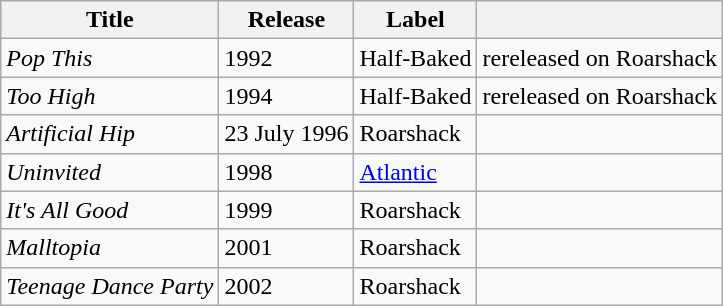<table class="wikitable">
<tr>
<th>Title</th>
<th>Release</th>
<th>Label</th>
<th></th>
</tr>
<tr>
<td><em>Pop This</em></td>
<td>1992</td>
<td>Half-Baked</td>
<td>rereleased on Roarshack</td>
</tr>
<tr>
<td><em>Too High</em></td>
<td>1994</td>
<td>Half-Baked</td>
<td>rereleased on Roarshack</td>
</tr>
<tr>
<td><em>Artificial Hip</em></td>
<td>23 July 1996</td>
<td>Roarshack</td>
<td></td>
</tr>
<tr>
<td><em>Uninvited</em></td>
<td>1998</td>
<td><a href='#'>Atlantic</a></td>
<td></td>
</tr>
<tr>
<td><em>It's All Good</em></td>
<td>1999</td>
<td>Roarshack</td>
<td></td>
</tr>
<tr>
<td><em>Malltopia</em></td>
<td>2001</td>
<td>Roarshack</td>
<td></td>
</tr>
<tr>
<td><em>Teenage Dance Party</em></td>
<td>2002</td>
<td>Roarshack</td>
<td></td>
</tr>
</table>
